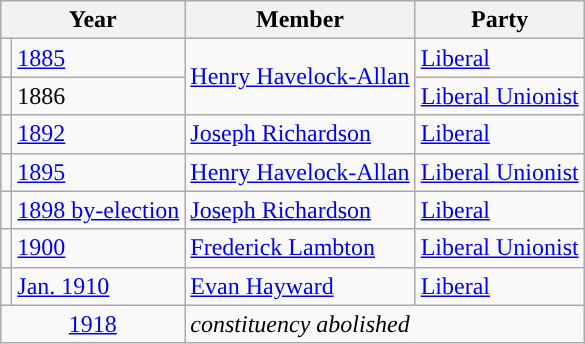<table class="wikitable">
<tr>
<th colspan="2">Year</th>
<th>Member</th>
<th>Party</th>
</tr>
<tr>
<td style="color:inherit;background-color: "></td>
<td><a href='#'>1885</a></td>
<td rowspan="2"><a href='#'>Henry Havelock-Allan</a></td>
<td><a href='#'>Liberal</a></td>
</tr>
<tr>
<td style="color:inherit;background-color: "></td>
<td>1886</td>
<td><a href='#'>Liberal Unionist</a></td>
</tr>
<tr>
<td style="color:inherit;background-color: "></td>
<td><a href='#'>1892</a></td>
<td><a href='#'>Joseph Richardson</a></td>
<td><a href='#'>Liberal</a></td>
</tr>
<tr>
<td style="color:inherit;background-color: "></td>
<td><a href='#'>1895</a></td>
<td><a href='#'>Henry Havelock-Allan</a></td>
<td><a href='#'>Liberal Unionist</a></td>
</tr>
<tr>
<td style="color:inherit;background-color: "></td>
<td><a href='#'>1898 by-election</a></td>
<td><a href='#'>Joseph Richardson</a></td>
<td><a href='#'>Liberal</a></td>
</tr>
<tr>
<td style="color:inherit;background-color: "></td>
<td><a href='#'>1900</a></td>
<td><a href='#'>Frederick Lambton</a></td>
<td><a href='#'>Liberal Unionist</a></td>
</tr>
<tr>
<td style="color:inherit;background-color: "></td>
<td><a href='#'>Jan. 1910</a></td>
<td><a href='#'>Evan Hayward</a></td>
<td><a href='#'>Liberal</a></td>
</tr>
<tr>
<td colspan="2" align="center"><a href='#'>1918</a></td>
<td colspan="2"><em>constituency abolished</em></td>
</tr>
</table>
